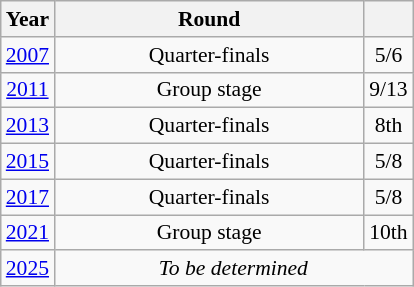<table class="wikitable" style="text-align: center; font-size:90%">
<tr>
<th>Year</th>
<th style="width:200px">Round</th>
<th></th>
</tr>
<tr>
<td><a href='#'>2007</a></td>
<td>Quarter-finals</td>
<td>5/6</td>
</tr>
<tr>
<td><a href='#'>2011</a></td>
<td>Group stage</td>
<td>9/13</td>
</tr>
<tr>
<td><a href='#'>2013</a></td>
<td>Quarter-finals</td>
<td>8th</td>
</tr>
<tr>
<td><a href='#'>2015</a></td>
<td>Quarter-finals</td>
<td>5/8</td>
</tr>
<tr>
<td><a href='#'>2017</a></td>
<td>Quarter-finals</td>
<td>5/8</td>
</tr>
<tr>
<td><a href='#'>2021</a></td>
<td>Group stage</td>
<td>10th</td>
</tr>
<tr>
<td><a href='#'>2025</a></td>
<td colspan="2"><em>To be determined</em></td>
</tr>
</table>
